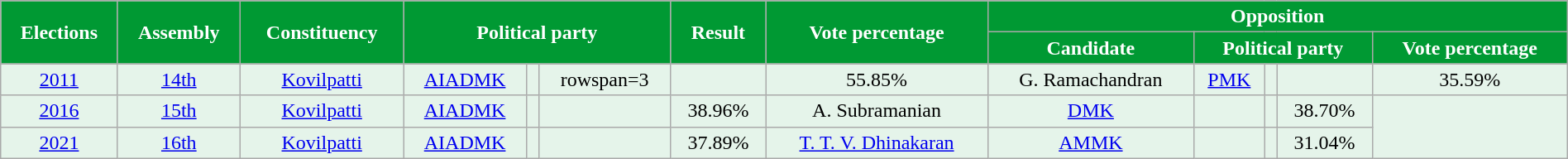<table class="wikitable sortable" style="width:100%;background:#E5F4EA;text-align:center">
<tr>
<th style="background-color:#009933;color:white"rowspan=2>Elections</th>
<th style="background-color:#009933;color:white"rowspan=2>Assembly</th>
<th style="background-color:#009933;color:white"rowspan=2>Constituency</th>
<th style="background-color:#009933;color:white"colspan=3 rowspan=2>Political party</th>
<th style="background-color:#009933;color:white"rowspan=2>Result</th>
<th style="background-color:#009933;color:white"rowspan=2>Vote percentage</th>
<th style="background-color:#009933;color:white"colspan=5>Opposition</th>
</tr>
<tr>
<th style="background-color:#009933;color:white">Candidate</th>
<th style="background-color:#009933;color:white"colspan=3>Political party</th>
<th style="background-color:#009933;color:white">Vote percentage</th>
</tr>
<tr>
<td><a href='#'>2011</a></td>
<td><a href='#'>14th</a></td>
<td><a href='#'>Kovilpatti</a></td>
<td><a href='#'>AIADMK</a></td>
<td></td>
<td>rowspan=3 </td>
<td></td>
<td>55.85%</td>
<td>G. Ramachandran</td>
<td><a href='#'>PMK</a></td>
<td></td>
<td></td>
<td>35.59%</td>
</tr>
<tr>
<td><a href='#'>2016</a></td>
<td><a href='#'>15th</a></td>
<td><a href='#'>Kovilpatti</a></td>
<td><a href='#'>AIADMK</a></td>
<td></td>
<td></td>
<td>38.96%</td>
<td>A. Subramanian</td>
<td><a href='#'>DMK</a></td>
<td></td>
<td></td>
<td>38.70%</td>
</tr>
<tr>
<td><a href='#'>2021</a></td>
<td><a href='#'>16th</a></td>
<td><a href='#'>Kovilpatti</a></td>
<td><a href='#'>AIADMK</a></td>
<td></td>
<td></td>
<td>37.89%</td>
<td><a href='#'>T. T. V. Dhinakaran</a></td>
<td><a href='#'>AMMK</a></td>
<td></td>
<td></td>
<td>31.04%</td>
</tr>
</table>
